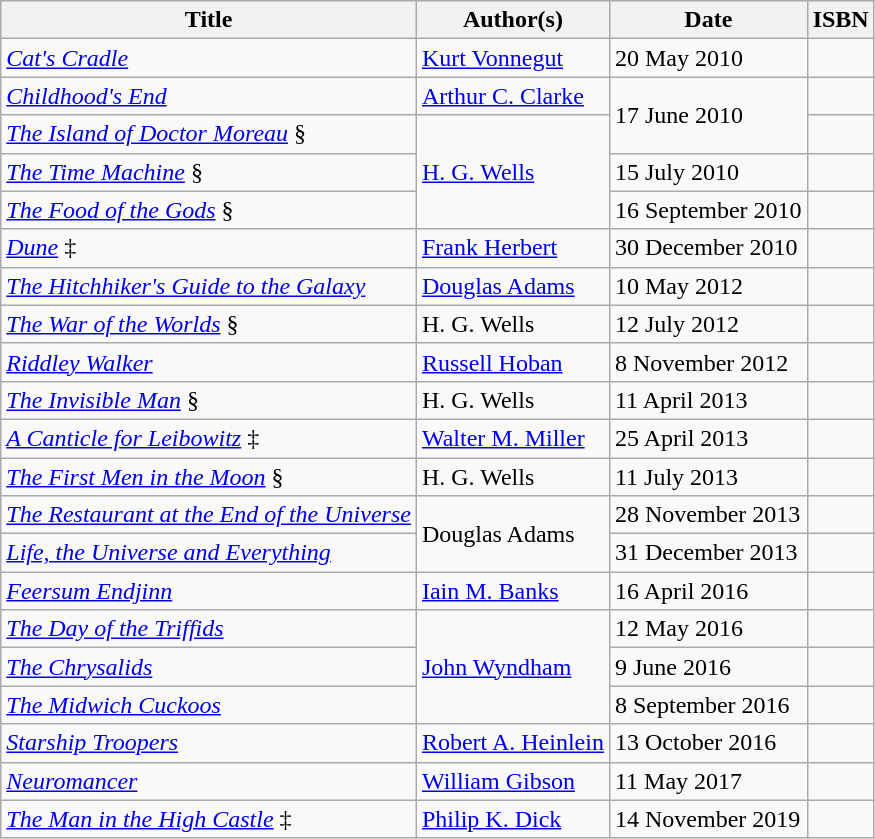<table class="wikitable nowraplinks">
<tr>
<th>Title</th>
<th>Author(s)</th>
<th>Date</th>
<th>ISBN</th>
</tr>
<tr>
<td><em><a href='#'>Cat's Cradle</a></em></td>
<td><a href='#'>Kurt Vonnegut</a></td>
<td>20 May 2010</td>
<td></td>
</tr>
<tr>
<td><em><a href='#'>Childhood's End</a></em></td>
<td><a href='#'>Arthur C. Clarke</a></td>
<td rowspan="2">17 June 2010</td>
<td></td>
</tr>
<tr>
<td><em><a href='#'>The Island of Doctor Moreau</a></em> §</td>
<td rowspan="3"><a href='#'>H. G. Wells</a></td>
<td></td>
</tr>
<tr>
<td><em><a href='#'>The Time Machine</a></em> §</td>
<td>15 July 2010</td>
<td></td>
</tr>
<tr>
<td><em><a href='#'>The Food of the Gods</a></em> §</td>
<td>16 September 2010</td>
<td></td>
</tr>
<tr>
<td><em><a href='#'>Dune</a></em> ‡</td>
<td><a href='#'>Frank Herbert</a></td>
<td>30 December 2010</td>
<td></td>
</tr>
<tr>
<td><em><a href='#'>The Hitchhiker's Guide to the Galaxy</a></em></td>
<td><a href='#'>Douglas Adams</a></td>
<td>10 May 2012</td>
<td></td>
</tr>
<tr>
<td><em><a href='#'>The War of the Worlds</a></em> §</td>
<td>H. G. Wells</td>
<td>12 July 2012</td>
<td></td>
</tr>
<tr>
<td><em><a href='#'>Riddley Walker</a></em></td>
<td><a href='#'>Russell Hoban</a></td>
<td>8 November 2012</td>
<td></td>
</tr>
<tr>
<td><em><a href='#'>The Invisible Man</a></em> §</td>
<td>H. G. Wells</td>
<td>11 April 2013</td>
<td></td>
</tr>
<tr>
<td><em><a href='#'>A Canticle for Leibowitz</a></em> ‡</td>
<td><a href='#'>Walter M. Miller</a></td>
<td>25 April 2013</td>
<td></td>
</tr>
<tr>
<td><em><a href='#'>The First Men in the Moon</a></em> §</td>
<td>H. G. Wells</td>
<td>11 July 2013</td>
<td></td>
</tr>
<tr>
<td><em><a href='#'>The Restaurant at the End of the Universe</a></em></td>
<td rowspan="2">Douglas Adams</td>
<td>28 November 2013</td>
<td></td>
</tr>
<tr>
<td><em><a href='#'>Life, the Universe and Everything</a></em></td>
<td>31 December 2013</td>
<td></td>
</tr>
<tr>
<td><em><a href='#'>Feersum Endjinn</a></em></td>
<td><a href='#'>Iain M. Banks</a></td>
<td>16 April 2016</td>
<td></td>
</tr>
<tr>
<td><em><a href='#'>The Day of the Triffids</a></em></td>
<td rowspan="3"><a href='#'>John Wyndham</a></td>
<td>12 May 2016</td>
<td></td>
</tr>
<tr>
<td><em><a href='#'>The Chrysalids</a></em></td>
<td>9 June 2016</td>
<td></td>
</tr>
<tr>
<td><em><a href='#'>The Midwich Cuckoos</a></em></td>
<td>8 September 2016</td>
<td></td>
</tr>
<tr>
<td><em><a href='#'>Starship Troopers</a></em></td>
<td><a href='#'>Robert A. Heinlein</a></td>
<td>13 October 2016</td>
<td></td>
</tr>
<tr>
<td><em><a href='#'>Neuromancer</a></em></td>
<td><a href='#'>William Gibson</a></td>
<td>11 May 2017</td>
<td></td>
</tr>
<tr>
<td><em><a href='#'>The Man in the High Castle</a></em> ‡</td>
<td><a href='#'>Philip K. Dick</a></td>
<td>14 November 2019</td>
<td></td>
</tr>
</table>
